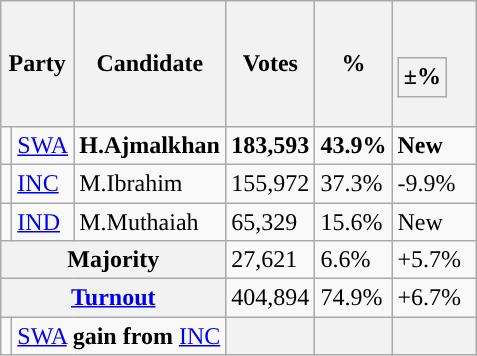<table class="wikitable">
<tr>
<th colspan="2">Party</th>
<th>Candidate</th>
<th>Votes</th>
<th>%</th>
<th><br><table class="wikitable">
<tr>
<th>±%</th>
</tr>
</table>
</th>
</tr>
<tr>
<td></td>
<td><a href='#'>SWA</a></td>
<td><strong>H.Ajmalkhan</strong></td>
<td><strong>183,593</strong></td>
<td><strong>43.9%</strong></td>
<td><strong>New</strong></td>
</tr>
<tr>
<td></td>
<td><a href='#'>INC</a></td>
<td>M.Ibrahim</td>
<td>155,972</td>
<td>37.3%</td>
<td>-9.9%</td>
</tr>
<tr>
<td></td>
<td><a href='#'>IND</a></td>
<td>M.Muthaiah</td>
<td>65,329</td>
<td>15.6%</td>
<td>New</td>
</tr>
<tr>
<th colspan="3">Majority</th>
<td>27,621</td>
<td>6.6%</td>
<td>+5.7%</td>
</tr>
<tr>
<th colspan="3"><a href='#'>Turnout</a></th>
<td>404,894</td>
<td>74.9%</td>
<td>+6.7%</td>
</tr>
<tr>
<td></td>
<td colspan="2"><a href='#'>SWA</a> <strong>gain from</strong> <a href='#'>INC</a></td>
<th></th>
<th></th>
<th></th>
</tr>
</table>
